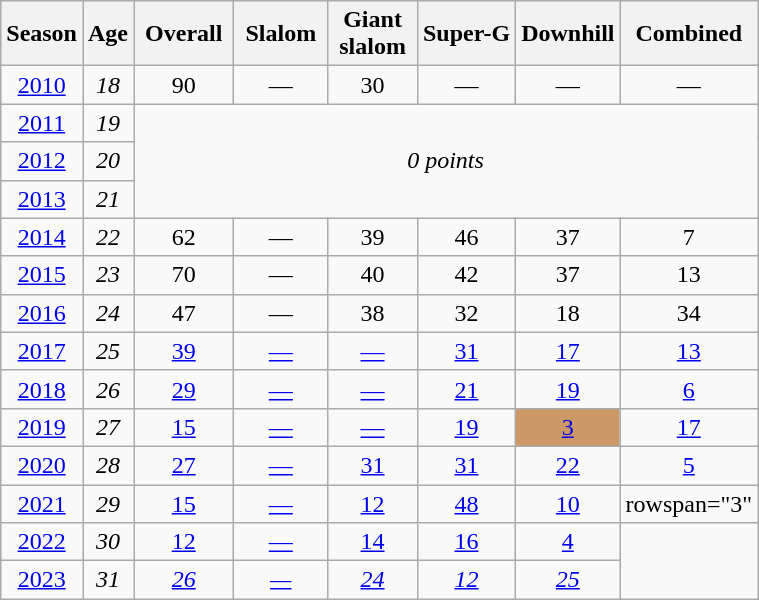<table class=wikitable style="text-align:center">
<tr>
<th>Season</th>
<th>Age</th>
<th> Overall </th>
<th> Slalom </th>
<th>Giant<br> slalom </th>
<th>Super-G</th>
<th>Downhill</th>
<th>Combined</th>
</tr>
<tr>
<td><a href='#'>2010</a></td>
<td><em>18</em></td>
<td>90</td>
<td>—</td>
<td>30</td>
<td>—</td>
<td>—</td>
<td>—</td>
</tr>
<tr>
<td><a href='#'>2011</a></td>
<td><em>19</em></td>
<td rowspan=3 colspan=6><em>0 points</em></td>
</tr>
<tr>
<td><a href='#'>2012</a></td>
<td><em>20</em></td>
</tr>
<tr>
<td><a href='#'>2013</a></td>
<td><em>21</em></td>
</tr>
<tr>
<td><a href='#'>2014</a></td>
<td><em>22</em></td>
<td>62</td>
<td>—</td>
<td>39</td>
<td>46</td>
<td>37</td>
<td>7</td>
</tr>
<tr>
<td><a href='#'>2015</a></td>
<td><em>23</em></td>
<td>70</td>
<td>—</td>
<td>40</td>
<td>42</td>
<td>37</td>
<td>13</td>
</tr>
<tr>
<td><a href='#'>2016</a></td>
<td><em>24</em></td>
<td>47</td>
<td>—</td>
<td>38</td>
<td>32</td>
<td>18</td>
<td>34</td>
</tr>
<tr>
<td><a href='#'>2017</a></td>
<td><em>25</em></td>
<td><a href='#'>39</a></td>
<td><a href='#'>—</a></td>
<td><a href='#'>—</a></td>
<td><a href='#'>31</a></td>
<td><a href='#'>17</a></td>
<td><a href='#'>13</a></td>
</tr>
<tr>
<td><a href='#'>2018</a></td>
<td><em>26</em></td>
<td><a href='#'>29</a></td>
<td><a href='#'>—</a></td>
<td><a href='#'>—</a></td>
<td><a href='#'>21</a></td>
<td><a href='#'>19</a></td>
<td><a href='#'>6</a></td>
</tr>
<tr>
<td><a href='#'>2019</a></td>
<td><em>27</em></td>
<td><a href='#'>15</a></td>
<td><a href='#'>—</a></td>
<td><a href='#'>—</a></td>
<td><a href='#'>19</a></td>
<td bgcolor="cc9966"><a href='#'>3</a></td>
<td><a href='#'>17</a></td>
</tr>
<tr>
<td><a href='#'>2020</a></td>
<td><em>28</em></td>
<td><a href='#'>27</a></td>
<td><a href='#'>—</a></td>
<td><a href='#'>31</a></td>
<td><a href='#'>31</a></td>
<td><a href='#'>22</a></td>
<td><a href='#'>5</a></td>
</tr>
<tr>
<td><a href='#'>2021</a></td>
<td><em>29</em></td>
<td><a href='#'>15</a></td>
<td><a href='#'>—</a></td>
<td><a href='#'>12</a></td>
<td><a href='#'>48</a></td>
<td><a href='#'>10</a></td>
<td>rowspan="3" </td>
</tr>
<tr>
<td><a href='#'>2022</a></td>
<td><em>30</em></td>
<td><a href='#'>12</a></td>
<td><a href='#'>—</a></td>
<td><a href='#'>14</a></td>
<td><a href='#'>16</a></td>
<td><a href='#'>4</a></td>
</tr>
<tr>
<td><a href='#'>2023</a></td>
<td><em>31</em></td>
<td><em><a href='#'>26</a></em></td>
<td><em><a href='#'>—</a></em></td>
<td><em><a href='#'>24</a></em></td>
<td><em><a href='#'>12</a></em></td>
<td><em><a href='#'>25</a></em></td>
</tr>
</table>
